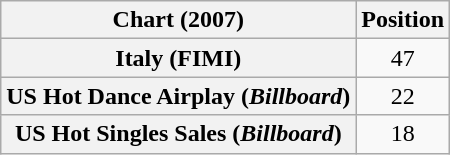<table class="wikitable sortable plainrowheaders" style="text-align:center">
<tr>
<th>Chart (2007)</th>
<th>Position</th>
</tr>
<tr>
<th scope="row">Italy (FIMI)</th>
<td>47</td>
</tr>
<tr>
<th scope="row">US Hot Dance Airplay (<em>Billboard</em>)</th>
<td>22</td>
</tr>
<tr>
<th scope="row">US Hot Singles Sales (<em>Billboard</em>)</th>
<td>18</td>
</tr>
</table>
